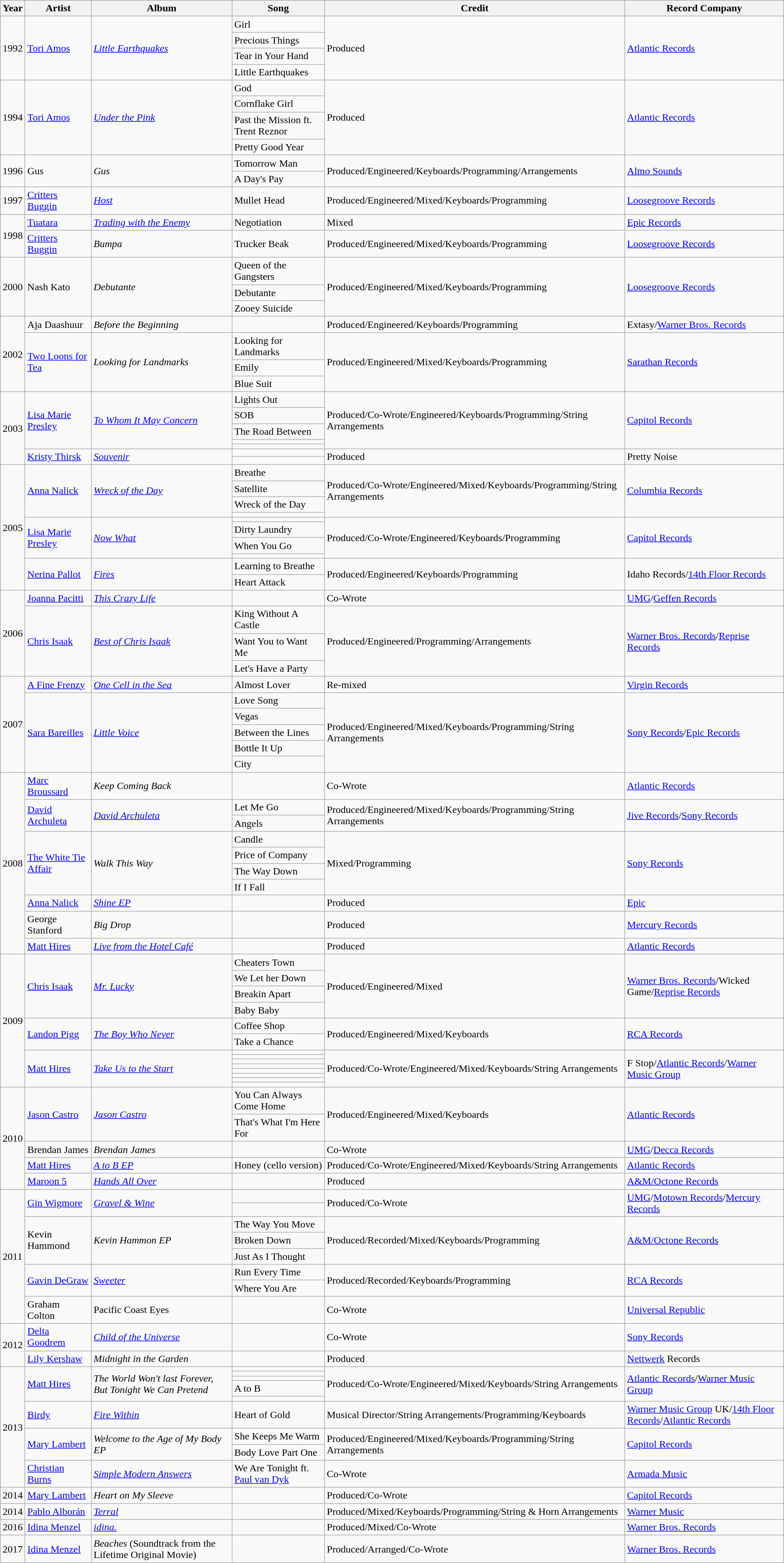<table class="wikitable sortable">
<tr>
<th>Year</th>
<th>Artist</th>
<th>Album</th>
<th>Song</th>
<th>Credit</th>
<th>Record Company</th>
</tr>
<tr>
<td rowspan="4">1992</td>
<td rowspan="4"><a href='#'>Tori Amos</a></td>
<td rowspan="4"><em><a href='#'>Little Earthquakes</a></em></td>
<td>Girl</td>
<td rowspan="4">Produced</td>
<td rowspan="4"><a href='#'>Atlantic Records</a></td>
</tr>
<tr>
<td>Precious Things</td>
</tr>
<tr>
<td>Tear in Your Hand</td>
</tr>
<tr>
<td>Little Earthquakes</td>
</tr>
<tr>
<td rowspan="4">1994</td>
<td rowspan="4"><a href='#'>Tori Amos</a></td>
<td rowspan="4"><em><a href='#'>Under the Pink</a></em></td>
<td>God</td>
<td rowspan="4">Produced</td>
<td rowspan="4"><a href='#'>Atlantic Records</a></td>
</tr>
<tr>
<td>Cornflake Girl</td>
</tr>
<tr>
<td>Past the Mission ft. Trent Reznor</td>
</tr>
<tr>
<td>Pretty Good Year</td>
</tr>
<tr>
<td rowspan="2">1996</td>
<td rowspan="2">Gus</td>
<td rowspan="2"><em>Gus</em></td>
<td>Tomorrow Man</td>
<td rowspan="2">Produced/Engineered/Keyboards/Programming/Arrangements</td>
<td rowspan="2"><a href='#'>Almo Sounds</a></td>
</tr>
<tr>
<td>A Day's Pay</td>
</tr>
<tr>
<td>1997</td>
<td><a href='#'>Critters Buggin</a></td>
<td><em><a href='#'>Host</a></em></td>
<td>Mullet Head</td>
<td>Produced/Engineered/Mixed/Keyboards/Programming</td>
<td><a href='#'>Loosegroove Records</a></td>
</tr>
<tr>
<td rowspan="2">1998</td>
<td><a href='#'>Tuatara</a></td>
<td><em><a href='#'>Trading with the Enemy</a></em></td>
<td>Negotiation</td>
<td>Mixed</td>
<td><a href='#'>Epic Records</a></td>
</tr>
<tr>
<td><a href='#'>Critters Buggin</a></td>
<td><em>Bumpa</em></td>
<td>Trucker Beak</td>
<td>Produced/Engineered/Mixed/Keyboards/Programming</td>
<td><a href='#'>Loosegroove Records</a></td>
</tr>
<tr>
<td rowspan="3">2000</td>
<td rowspan="3">Nash Kato</td>
<td rowspan="3"><em>Debutante</em></td>
<td>Queen of the Gangsters</td>
<td rowspan="3">Produced/Engineered/Mixed/Keyboards/Programming</td>
<td rowspan="3"><a href='#'>Loosegroove Records</a></td>
</tr>
<tr>
<td>Debutante</td>
</tr>
<tr>
<td>Zooey Suicide</td>
</tr>
<tr>
<td rowspan="4">2002</td>
<td>Aja Daashuur</td>
<td><em>Before the Beginning</em></td>
<td></td>
<td>Produced/Engineered/Keyboards/Programming</td>
<td>Extasy/<a href='#'>Warner Bros. Records</a></td>
</tr>
<tr>
<td rowspan="3"><a href='#'>Two Loons for Tea</a></td>
<td rowspan="3"><em>Looking for Landmarks</em></td>
<td>Looking for Landmarks</td>
<td rowspan="3">Produced/Engineered/Mixed/Keyboards/Programming</td>
<td rowspan="3"><a href='#'>Sarathan Records</a></td>
</tr>
<tr>
<td>Emily</td>
</tr>
<tr>
<td>Blue Suit</td>
</tr>
<tr>
<td rowspan="7">2003</td>
<td rowspan="5"><a href='#'>Lisa Marie Presley</a></td>
<td rowspan="5"><em><a href='#'>To Whom It May Concern</a></em></td>
<td>Lights Out</td>
<td rowspan="5">Produced/Co-Wrote/Engineered/Keyboards/Programming/String Arrangements</td>
<td rowspan="5"><a href='#'>Capitol Records</a></td>
</tr>
<tr>
<td>SOB</td>
</tr>
<tr>
<td>The Road Between</td>
</tr>
<tr>
<td></td>
</tr>
<tr>
<td></td>
</tr>
<tr>
<td rowspan="2"><a href='#'>Kristy Thirsk</a></td>
<td rowspan="2"><em><a href='#'>Souvenir</a></em></td>
<td></td>
<td rowspan="2">Produced</td>
<td rowspan="2">Pretty Noise</td>
</tr>
<tr>
<td></td>
</tr>
<tr>
<td rowspan="10">2005</td>
<td rowspan="4"><a href='#'>Anna Nalick</a></td>
<td rowspan="4"><em><a href='#'>Wreck of the Day</a></em></td>
<td>Breathe</td>
<td rowspan="4">Produced/Co-Wrote/Engineered/Mixed/Keyboards/Programming/String Arrangements</td>
<td rowspan="4"><a href='#'>Columbia Records</a></td>
</tr>
<tr>
<td>Satellite</td>
</tr>
<tr>
<td>Wreck of the Day</td>
</tr>
<tr>
<td></td>
</tr>
<tr>
<td rowspan="4"><a href='#'>Lisa Marie Presley</a></td>
<td rowspan="4"><em><a href='#'>Now What</a></em></td>
<td></td>
<td rowspan="4">Produced/Co-Wrote/Engineered/Keyboards/Programming</td>
<td rowspan="4"><a href='#'>Capitol Records</a></td>
</tr>
<tr>
<td>Dirty Laundry</td>
</tr>
<tr>
<td>When You Go</td>
</tr>
<tr>
<td></td>
</tr>
<tr>
<td rowspan="2"><a href='#'>Nerina Pallot</a></td>
<td rowspan="2"><em><a href='#'>Fires</a></em></td>
<td>Learning to Breathe</td>
<td rowspan="2">Produced/Engineered/Keyboards/Programming</td>
<td rowspan="2">Idaho Records/<a href='#'>14th Floor Records</a></td>
</tr>
<tr>
<td>Heart Attack</td>
</tr>
<tr>
<td rowspan="4">2006</td>
<td><a href='#'>Joanna Pacitti</a></td>
<td><em><a href='#'>This Crazy Life</a></em></td>
<td></td>
<td>Co-Wrote</td>
<td><a href='#'>UMG</a>/<a href='#'>Geffen Records</a></td>
</tr>
<tr>
<td rowspan="3"><a href='#'>Chris Isaak</a></td>
<td rowspan="3"><em><a href='#'>Best of Chris Isaak</a></em></td>
<td>King Without A Castle</td>
<td rowspan="3">Produced/Engineered/Programming/Arrangements</td>
<td rowspan="3"><a href='#'>Warner Bros. Records</a>/<a href='#'>Reprise Records</a></td>
</tr>
<tr>
<td>Want You to Want Me</td>
</tr>
<tr>
<td>Let's Have a Party</td>
</tr>
<tr>
<td rowspan="6">2007</td>
<td><a href='#'>A Fine Frenzy</a></td>
<td><em><a href='#'>One Cell in the Sea</a></em></td>
<td>Almost Lover</td>
<td>Re-mixed</td>
<td><a href='#'>Virgin Records</a></td>
</tr>
<tr>
<td rowspan="5"><a href='#'>Sara Bareilles</a></td>
<td rowspan="5"><em><a href='#'>Little Voice</a></em></td>
<td>Love Song</td>
<td rowspan="5">Produced/Engineered/Mixed/Keyboards/Programming/String Arrangements</td>
<td rowspan="5"><a href='#'>Sony Records</a>/<a href='#'>Epic Records</a></td>
</tr>
<tr>
<td>Vegas</td>
</tr>
<tr>
<td>Between the Lines</td>
</tr>
<tr>
<td>Bottle It Up</td>
</tr>
<tr>
<td>City</td>
</tr>
<tr>
<td rowspan="10">2008</td>
<td><a href='#'>Marc Broussard</a></td>
<td><em>Keep Coming Back</em></td>
<td></td>
<td>Co-Wrote</td>
<td><a href='#'>Atlantic Records</a></td>
</tr>
<tr>
<td rowspan="2"><a href='#'>David Archuleta</a></td>
<td rowspan="2"><em><a href='#'>David Archuleta</a></em></td>
<td>Let Me Go</td>
<td rowspan="2">Produced/Engineered/Mixed/Keyboards/Programming/String Arrangements</td>
<td rowspan="2"><a href='#'>Jive Records</a>/<a href='#'>Sony Records</a></td>
</tr>
<tr>
<td>Angels</td>
</tr>
<tr>
<td rowspan="4"><a href='#'>The White Tie Affair</a></td>
<td rowspan="4"><em>Walk This Way</em></td>
<td>Candle</td>
<td rowspan="4">Mixed/Programming</td>
<td rowspan="4"><a href='#'>Sony Records</a></td>
</tr>
<tr>
<td>Price of Company</td>
</tr>
<tr>
<td>The Way Down</td>
</tr>
<tr>
<td>If I Fall</td>
</tr>
<tr>
<td><a href='#'>Anna Nalick</a></td>
<td><em><a href='#'>Shine EP</a></em></td>
<td></td>
<td>Produced</td>
<td><a href='#'>Epic</a></td>
</tr>
<tr>
<td>George Stanford</td>
<td><em>Big Drop</em></td>
<td></td>
<td>Produced</td>
<td><a href='#'>Mercury Records</a></td>
</tr>
<tr>
<td><a href='#'>Matt Hires</a></td>
<td><em><a href='#'>Live from the Hotel Café</a></em></td>
<td></td>
<td>Produced</td>
<td><a href='#'>Atlantic Records</a></td>
</tr>
<tr>
<td rowspan="14">2009</td>
<td rowspan="4"><a href='#'>Chris Isaak</a></td>
<td rowspan="4"><em><a href='#'>Mr. Lucky</a></em></td>
<td>Cheaters Town</td>
<td rowspan="4">Produced/Engineered/Mixed</td>
<td rowspan="4"><a href='#'>Warner Bros. Records</a>/Wicked Game/<a href='#'>Reprise Records</a></td>
</tr>
<tr>
<td>We Let her Down</td>
</tr>
<tr>
<td>Breakin Apart</td>
</tr>
<tr>
<td>Baby Baby</td>
</tr>
<tr>
<td rowspan="2"><a href='#'>Landon Pigg</a></td>
<td rowspan="2"><em><a href='#'>The Boy Who Never</a></em></td>
<td>Coffee Shop</td>
<td rowspan="2">Produced/Engineered/Mixed/Keyboards</td>
<td rowspan="2"><a href='#'>RCA Records</a></td>
</tr>
<tr>
<td>Take a Chance</td>
</tr>
<tr>
<td rowspan="8"><a href='#'>Matt Hires</a></td>
<td rowspan="8"><em><a href='#'>Take Us to the Start</a></em></td>
<td></td>
<td rowspan="8">Produced/Co-Wrote/Engineered/Mixed/Keyboards/String Arrangements</td>
<td rowspan="8">F Stop/<a href='#'>Atlantic Records</a>/<a href='#'>Warner Music Group</a></td>
</tr>
<tr>
<td></td>
</tr>
<tr>
<td></td>
</tr>
<tr>
<td></td>
</tr>
<tr>
<td></td>
</tr>
<tr>
<td></td>
</tr>
<tr>
<td></td>
</tr>
<tr>
<td></td>
</tr>
<tr>
<td rowspan="5">2010</td>
<td rowspan="2"><a href='#'>Jason Castro</a></td>
<td rowspan="2"><em><a href='#'>Jason Castro</a></em></td>
<td>You Can Always Come Home</td>
<td rowspan="2">Produced/Engineered/Mixed/Keyboards</td>
<td rowspan="2"><a href='#'>Atlantic Records</a></td>
</tr>
<tr>
<td>That's What I'm Here For</td>
</tr>
<tr>
<td>Brendan James</td>
<td><em>Brendan James</em></td>
<td></td>
<td>Co-Wrote</td>
<td><a href='#'>UMG</a>/<a href='#'>Decca Records</a></td>
</tr>
<tr>
<td><a href='#'>Matt Hires</a></td>
<td><em><a href='#'>A to B EP</a></em></td>
<td>Honey (cello version)</td>
<td>Produced/Co-Wrote/Engineered/Mixed/Keyboards/String Arrangements</td>
<td><a href='#'>Atlantic Records</a></td>
</tr>
<tr>
<td><a href='#'>Maroon 5</a></td>
<td><em><a href='#'>Hands All Over</a></em></td>
<td></td>
<td>Produced</td>
<td><a href='#'>A&M/Octone Records</a></td>
</tr>
<tr>
<td rowspan="8">2011</td>
<td rowspan="2"><a href='#'>Gin Wigmore</a></td>
<td rowspan="2"><em><a href='#'>Gravel & Wine</a></em></td>
<td></td>
<td rowspan="2">Produced/Co-Wrote</td>
<td rowspan="2"><a href='#'>UMG</a>/<a href='#'>Motown Records</a>/<a href='#'>Mercury Records</a></td>
</tr>
<tr>
<td></td>
</tr>
<tr>
<td rowspan="3">Kevin Hammond</td>
<td rowspan="3"><em>Kevin Hammon EP</em></td>
<td>The Way You Move</td>
<td rowspan="3">Produced/Recorded/Mixed/Keyboards/Programming</td>
<td rowspan="3"><a href='#'>A&M/Octone Records</a></td>
</tr>
<tr>
<td>Broken Down</td>
</tr>
<tr>
<td>Just As I Thought</td>
</tr>
<tr>
<td rowspan="2"><a href='#'>Gavin DeGraw</a></td>
<td rowspan="2"><em><a href='#'>Sweeter</a></em></td>
<td>Run Every Time</td>
<td rowspan="2">Produced/Recorded/Keyboards/Programming</td>
<td rowspan="2"><a href='#'>RCA Records</a></td>
</tr>
<tr>
<td>Where You Are</td>
</tr>
<tr>
<td>Graham Colton</td>
<td>Pacific Coast Eyes</td>
<td></td>
<td>Co-Wrote</td>
<td><a href='#'>Universal Republic</a></td>
</tr>
<tr>
<td rowspan="2">2012</td>
<td><a href='#'>Delta Goodrem</a></td>
<td><em><a href='#'>Child of the Universe</a></em></td>
<td></td>
<td>Co-Wrote</td>
<td><a href='#'>Sony Records</a></td>
</tr>
<tr>
<td><a href='#'>Lily Kershaw</a></td>
<td><em>Midnight in the Garden</em></td>
<td></td>
<td>Produced</td>
<td><a href='#'>Nettwerk</a> Records</td>
</tr>
<tr>
<td rowspan="9">2013</td>
<td rowspan="5"><a href='#'>Matt Hires</a></td>
<td rowspan="5"><em>The World Won't last Forever, But Tonight We Can Pretend</em></td>
<td></td>
<td rowspan="5">Produced/Co-Wrote/Engineered/Mixed/Keyboards/String Arrangements</td>
<td rowspan="5"><a href='#'>Atlantic Records</a>/<a href='#'>Warner Music Group</a></td>
</tr>
<tr>
<td></td>
</tr>
<tr>
<td></td>
</tr>
<tr>
<td>A to B</td>
</tr>
<tr>
<td></td>
</tr>
<tr>
<td><a href='#'>Birdy</a></td>
<td><em><a href='#'>Fire Within</a></em></td>
<td>Heart of Gold</td>
<td>Musical Director/String Arrangements/Programming/Keyboards</td>
<td><a href='#'>Warner Music Group</a> UK/<a href='#'>14th Floor Records</a>/<a href='#'>Atlantic Records</a></td>
</tr>
<tr>
<td rowspan="2"><a href='#'>Mary Lambert</a></td>
<td rowspan="2"><em>Welcome to the Age of My Body EP</em></td>
<td>She Keeps Me Warm</td>
<td rowspan="2">Produced/Engineered/Mixed/Keyboards/Programming/String Arrangements</td>
<td rowspan="2"><a href='#'>Capitol Records</a></td>
</tr>
<tr>
<td>Body Love Part One</td>
</tr>
<tr>
<td><a href='#'>Christian Burns</a></td>
<td><em><a href='#'>Simple Modern Answers</a></em></td>
<td>We Are Tonight ft. <a href='#'>Paul van Dyk</a></td>
<td>Co-Wrote</td>
<td><a href='#'>Armada Music</a></td>
</tr>
<tr>
<td>2014</td>
<td><a href='#'>Mary Lambert</a></td>
<td><em>Heart on My Sleeve</em></td>
<td></td>
<td>Produced/Co-Wrote</td>
<td><a href='#'>Capitol Records</a></td>
</tr>
<tr>
<td>2014</td>
<td><a href='#'>Pablo Alborán</a></td>
<td><em><a href='#'>Terral</a></em></td>
<td></td>
<td>Produced/Mixed/Keyboards/Programming/String & Horn Arrangements</td>
<td><a href='#'>Warner Music</a></td>
</tr>
<tr>
<td>2016</td>
<td><a href='#'>Idina Menzel</a></td>
<td><em><a href='#'>idina.</a></em></td>
<td></td>
<td>Produced/Mixed/Co-Wrote</td>
<td><a href='#'>Warner Bros. Records</a></td>
</tr>
<tr>
<td>2017</td>
<td><a href='#'>Idina Menzel</a></td>
<td><em>Beaches</em> (Soundtrack from the Lifetime Original Movie)</td>
<td></td>
<td>Produced/Arranged/Co-Wrote</td>
<td><a href='#'>Warner Bros. Records</a></td>
</tr>
</table>
